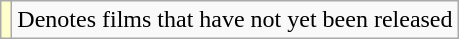<table class="wikitable">
<tr>
<td style="background:#FFFFCC;"></td>
<td>Denotes films that have not yet been released</td>
</tr>
</table>
